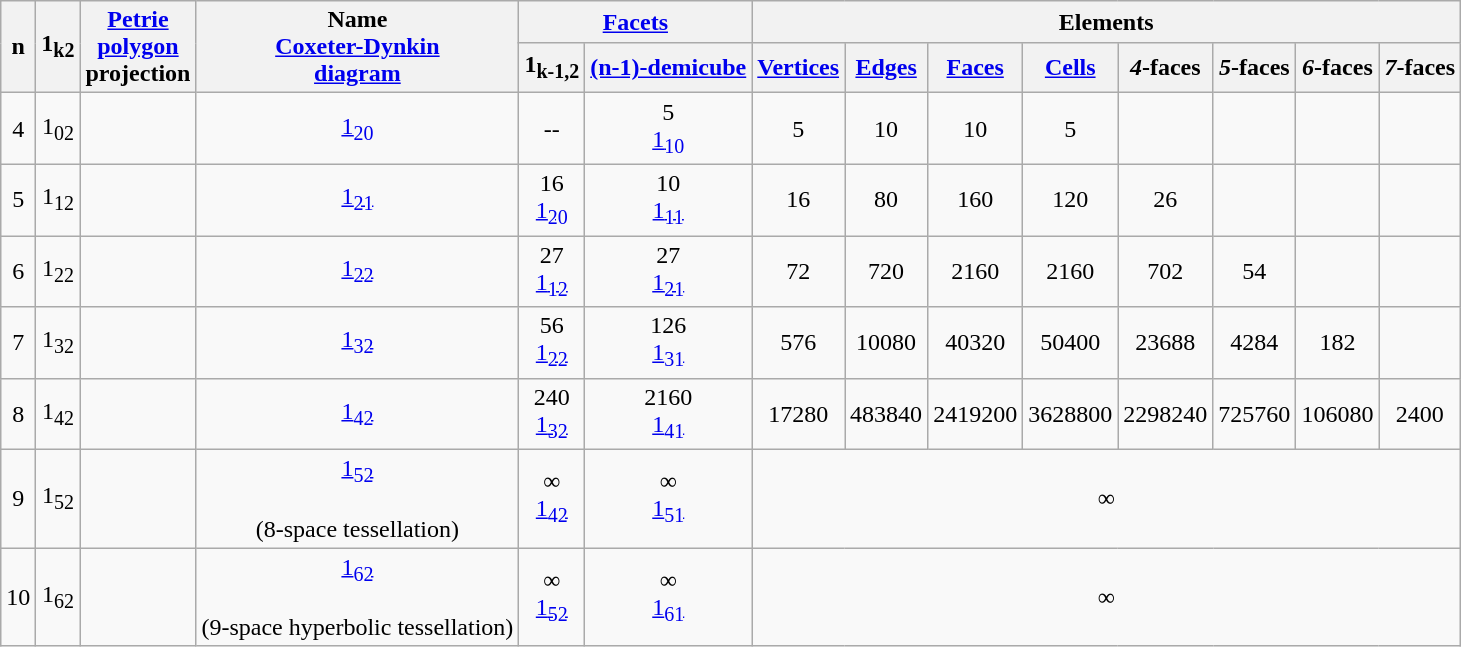<table class="wikitable">
<tr>
<th rowspan=2>n</th>
<th rowspan=2>1<sub>k2</sub></th>
<th rowspan=2><a href='#'>Petrie<br>polygon</a><br>projection</th>
<th rowspan=2>Name<br><a href='#'>Coxeter-Dynkin<br>diagram</a></th>
<th colspan=2><a href='#'>Facets</a></th>
<th colspan=8>Elements</th>
</tr>
<tr>
<th>1<sub>k-1,2</sub></th>
<th><a href='#'>(n-1)-demicube</a></th>
<th><a href='#'>Vertices</a></th>
<th><a href='#'>Edges</a></th>
<th><a href='#'>Faces</a></th>
<th><a href='#'>Cells</a></th>
<th><em>4</em>-faces</th>
<th><em>5</em>-faces</th>
<th><em>6</em>-faces</th>
<th><em>7</em>-faces</th>
</tr>
<tr align=center>
<td>4</td>
<td>1<sub>02</sub></td>
<td></td>
<td><a href='#'>1<sub>20</sub></a><br></td>
<td>--</td>
<td>5<br><a href='#'>1<sub>10</sub></a><br></td>
<td>5</td>
<td>10</td>
<td>10<br></td>
<td>5<br></td>
<td> </td>
<td> </td>
<td> </td>
<td> </td>
</tr>
<tr align=center>
<td>5</td>
<td>1<sub>12</sub></td>
<td></td>
<td><a href='#'>1<sub>21</sub></a><br></td>
<td>16<br><a href='#'>1<sub>20</sub></a><br></td>
<td>10<br><a href='#'>1<sub>11</sub></a><br></td>
<td>16</td>
<td>80</td>
<td>160<br></td>
<td>120<br></td>
<td>26<br></td>
<td> </td>
<td> </td>
<td> </td>
</tr>
<tr align=center>
<td>6</td>
<td>1<sub>22</sub></td>
<td></td>
<td><a href='#'>1<sub>22</sub></a><br></td>
<td>27<br><a href='#'>1<sub>12</sub></a><br></td>
<td>27<br><a href='#'>1<sub>21</sub></a><br></td>
<td>72</td>
<td>720</td>
<td>2160<br></td>
<td>2160<br></td>
<td>702<br></td>
<td>54<br></td>
<td> </td>
<td> </td>
</tr>
<tr align=center>
<td>7</td>
<td>1<sub>32</sub></td>
<td></td>
<td><a href='#'>1<sub>32</sub></a><br></td>
<td>56<br><a href='#'>1<sub>22</sub></a><br></td>
<td>126<br><a href='#'>1<sub>31</sub></a><br></td>
<td>576</td>
<td>10080</td>
<td>40320<br></td>
<td>50400<br></td>
<td>23688<br></td>
<td>4284<br></td>
<td>182<br></td>
<td> </td>
</tr>
<tr align=center>
<td>8</td>
<td>1<sub>42</sub></td>
<td></td>
<td><a href='#'>1<sub>42</sub></a><br></td>
<td>240<br><a href='#'>1<sub>32</sub></a><br></td>
<td>2160<br><a href='#'>1<sub>41</sub></a><br></td>
<td>17280</td>
<td>483840</td>
<td>2419200<br></td>
<td>3628800<br></td>
<td>2298240<br></td>
<td>725760<br></td>
<td>106080<br></td>
<td>2400<br></td>
</tr>
<tr align=center>
<td>9</td>
<td>1<sub>52</sub></td>
<td></td>
<td><a href='#'>1<sub>52</sub></a><br><br>(8-space tessellation)</td>
<td>∞<br><a href='#'>1<sub>42</sub></a><br></td>
<td>∞<br><a href='#'>1<sub>51</sub></a><br></td>
<td colspan=8>∞</td>
</tr>
<tr align=center>
<td>10</td>
<td>1<sub>62</sub></td>
<td></td>
<td><a href='#'>1<sub>62</sub></a><br><br>(9-space hyperbolic tessellation)</td>
<td>∞<br><a href='#'>1<sub>52</sub></a></td>
<td>∞<br><a href='#'>1<sub>61</sub></a><br></td>
<td colspan=8>∞</td>
</tr>
</table>
